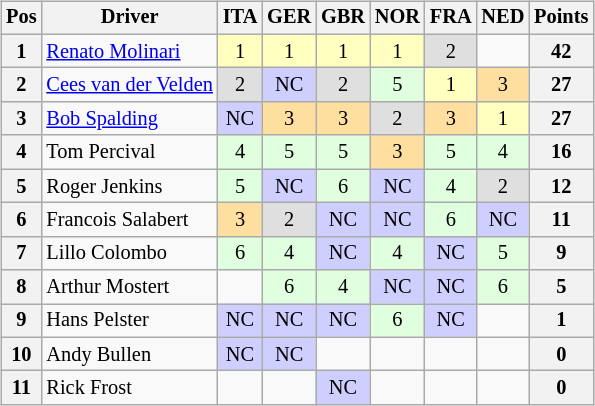<table>
<tr valign="top">
<td><br><table class="wikitable" style="font-size:85%; text-align:center;">
<tr>
<th valign="middle">Pos</th>
<th valign="middle">Driver</th>
<th>ITA<br></th>
<th>GER<br></th>
<th>GBR<br></th>
<th>NOR<br></th>
<th>FRA<br></th>
<th>NED<br></th>
<th valign="middle">Points</th>
</tr>
<tr>
<th>1</th>
<td align=left> <a href='#'>Renato Molinari</a></td>
<td style="background:#ffffbf;">1</td>
<td style="background:#ffffbf;">1</td>
<td style="background:#ffffbf;">1</td>
<td style="background:#ffffbf;">1</td>
<td style="background:#dfdfdf;">2</td>
<td></td>
<th>42</th>
</tr>
<tr>
<th>2</th>
<td align=left> <a href='#'>Cees van der Velden</a></td>
<td style="background:#dfdfdf;">2</td>
<td style="background:#cfcfff;">NC</td>
<td style="background:#dfdfdf;">2</td>
<td style="background:#dfffdf;">5</td>
<td style="background:#ffffbf;">1</td>
<td style="background:#ffdf9f;">3</td>
<th>27</th>
</tr>
<tr>
<th>3</th>
<td align=left> <a href='#'>Bob Spalding</a></td>
<td style="background:#cfcfff;">NC</td>
<td style="background:#ffdf9f;">3</td>
<td style="background:#ffdf9f;">3</td>
<td style="background:#dfdfdf;">2</td>
<td style="background:#ffdf9f;">3</td>
<td style="background:#ffffbf;">1</td>
<th>27</th>
</tr>
<tr>
<th>4</th>
<td align=left> Tom Percival</td>
<td style="background:#dfffdf;">4</td>
<td style="background:#dfffdf;">5</td>
<td style="background:#dfffdf;">5</td>
<td style="background:#ffdf9f;">3</td>
<td style="background:#dfffdf;">5</td>
<td style="background:#dfffdf;">4</td>
<th>16</th>
</tr>
<tr>
<th>5</th>
<td align=left> Roger Jenkins</td>
<td style="background:#dfffdf;">5</td>
<td style="background:#cfcfff;">NC</td>
<td style="background:#dfffdf;">6</td>
<td style="background:#cfcfff;">NC</td>
<td style="background:#dfffdf;">4</td>
<td style="background:#dfdfdf;">2</td>
<th>12</th>
</tr>
<tr>
<th>6</th>
<td align=left> Francois Salabert</td>
<td style="background:#ffdf9f;">3</td>
<td style="background:#dfdfdf;">2</td>
<td style="background:#cfcfff;">NC</td>
<td style="background:#cfcfff;">NC</td>
<td style="background:#dfffdf;">6</td>
<td style="background:#cfcfff;">NC</td>
<th>11</th>
</tr>
<tr>
<th>7</th>
<td align=left> Lillo Colombo</td>
<td style="background:#dfffdf;">6</td>
<td style="background:#dfffdf;">4</td>
<td style="background:#cfcfff;">NC</td>
<td style="background:#dfffdf;">4</td>
<td style="background:#cfcfff;">NC</td>
<td style="background:#dfffdf;">5</td>
<th>9</th>
</tr>
<tr>
<th>8</th>
<td align=left> Arthur Mostert</td>
<td></td>
<td style="background:#dfffdf;">6</td>
<td style="background:#dfffdf;">4</td>
<td style="background:#cfcfff;">NC</td>
<td style="background:#cfcfff;">NC</td>
<td style="background:#dfffdf;">6</td>
<th>5</th>
</tr>
<tr>
<th>9</th>
<td align=left> Hans Pelster</td>
<td style="background:#cfcfff;">NC</td>
<td style="background:#cfcfff;">NC</td>
<td style="background:#cfcfff;">NC</td>
<td style="background:#dfffdf;">6</td>
<td style="background:#cfcfff;">NC</td>
<td></td>
<th>1</th>
</tr>
<tr>
<th>10</th>
<td align=left> Andy Bullen</td>
<td style="background:#cfcfff;">NC</td>
<td style="background:#cfcfff;">NC</td>
<td></td>
<td></td>
<td></td>
<td></td>
<th>0</th>
</tr>
<tr>
<th>11</th>
<td align=left> Rick Frost</td>
<td></td>
<td></td>
<td style="background:#cfcfff;">NC</td>
<td></td>
<td></td>
<td></td>
<th>0</th>
</tr>
</table>
</td>
<td><br>
<br></td>
</tr>
</table>
